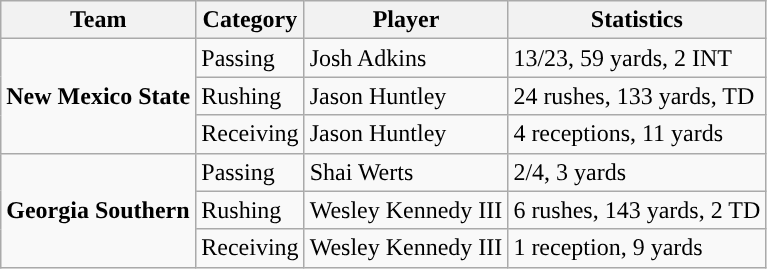<table class="wikitable" style="float: left;">
<tr>
<th>Team</th>
<th>Category</th>
<th>Player</th>
<th>Statistics</th>
</tr>
<tr>
<td rowspan=3><strong>New Mexico State</strong></td>
<td>Passing</td>
<td>Josh Adkins</td>
<td>13/23, 59 yards, 2 INT</td>
</tr>
<tr>
<td>Rushing</td>
<td>Jason Huntley</td>
<td>24 rushes, 133 yards, TD</td>
</tr>
<tr>
<td>Receiving</td>
<td>Jason Huntley</td>
<td>4 receptions, 11 yards</td>
</tr>
<tr>
<td rowspan=3><strong>Georgia Southern</strong></td>
<td>Passing</td>
<td>Shai Werts</td>
<td>2/4, 3 yards</td>
</tr>
<tr>
<td>Rushing</td>
<td>Wesley Kennedy III</td>
<td>6 rushes, 143 yards, 2 TD</td>
</tr>
<tr>
<td>Receiving</td>
<td>Wesley Kennedy III</td>
<td>1 reception, 9 yards</td>
</tr>
</table>
